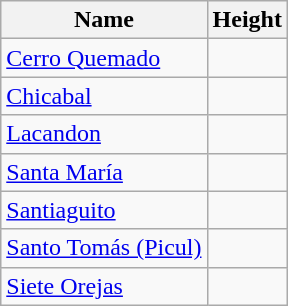<table class="wikitable" border="1">
<tr>
<th><strong>Name</strong></th>
<th><strong>Height</strong></th>
</tr>
<tr>
<td><a href='#'>Cerro Quemado</a></td>
<td></td>
</tr>
<tr>
<td><a href='#'>Chicabal</a></td>
<td></td>
</tr>
<tr>
<td><a href='#'>Lacandon</a></td>
<td></td>
</tr>
<tr>
<td><a href='#'>Santa María</a></td>
<td></td>
</tr>
<tr>
<td><a href='#'>Santiaguito</a></td>
<td></td>
</tr>
<tr>
<td><a href='#'>Santo Tomás (Picul)</a></td>
<td></td>
</tr>
<tr>
<td><a href='#'>Siete Orejas</a></td>
<td></td>
</tr>
</table>
